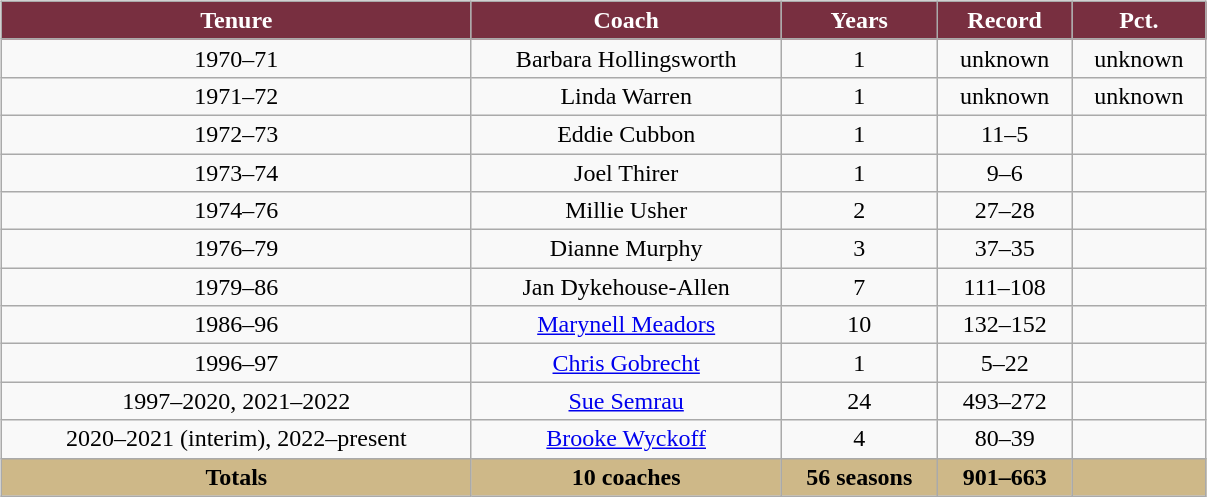<table border="0" style="width:80%;" >
<tr>
<td valign="top"><br><table cellpadding="1" style="width:80%;" class="wikitable sortable">
<tr>
<th style="background:#782F40; color:white;">Tenure</th>
<th style="background:#782F40; color:white;">Coach</th>
<th style="background:#782F40; color:white;">Years</th>
<th style="background:#782F40; color:white;">Record</th>
<th style="background:#782F40; color:white;">Pct.</th>
</tr>
<tr style="text-align:center;">
<td>1970–71</td>
<td>Barbara Hollingsworth</td>
<td>1</td>
<td>unknown</td>
<td>unknown</td>
</tr>
<tr style="text-align:center;">
<td>1971–72</td>
<td>Linda Warren</td>
<td>1</td>
<td>unknown</td>
<td>unknown</td>
</tr>
<tr style="text-align:center;">
<td>1972–73</td>
<td>Eddie Cubbon</td>
<td>1</td>
<td>11–5</td>
<td></td>
</tr>
<tr style="text-align:center;">
<td>1973–74</td>
<td>Joel Thirer</td>
<td>1</td>
<td>9–6</td>
<td></td>
</tr>
<tr style="text-align:center;">
<td>1974–76</td>
<td>Millie Usher</td>
<td>2</td>
<td>27–28</td>
<td></td>
</tr>
<tr style="text-align:center;">
<td>1976–79</td>
<td>Dianne Murphy</td>
<td>3</td>
<td>37–35</td>
<td></td>
</tr>
<tr style="text-align:center;">
<td>1979–86</td>
<td>Jan Dykehouse-Allen</td>
<td>7</td>
<td>111–108</td>
<td></td>
</tr>
<tr style="text-align:center;">
<td>1986–96</td>
<td><a href='#'>Marynell Meadors</a></td>
<td>10</td>
<td>132–152</td>
<td></td>
</tr>
<tr style="text-align:center;">
<td>1996–97</td>
<td><a href='#'>Chris Gobrecht</a></td>
<td>1</td>
<td>5–22</td>
<td></td>
</tr>
<tr style="text-align:center;">
<td>1997–2020, 2021–2022</td>
<td><a href='#'>Sue Semrau</a></td>
<td>24</td>
<td>493–272</td>
<td></td>
</tr>
<tr style="text-align:center;">
<td>2020–2021 (interim), 2022–present</td>
<td><a href='#'>Brooke Wyckoff</a></td>
<td>4</td>
<td>80–39</td>
<td></td>
</tr>
<tr style="text-align:center;" class="sortbottom">
<th style="background:#CEB888; color:black;">Totals</th>
<th style="background:#CEB888; color:black;">10 coaches</th>
<th style="background:#CEB888; color:black;">56 seasons</th>
<th style="background:#CEB888; color:black;">901–663</th>
<th style="background:#CEB888; color:black;"></th>
</tr>
</table>
</td>
</tr>
</table>
